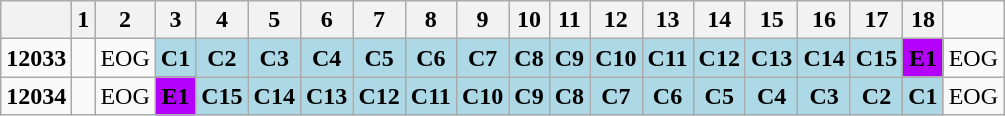<table class="wikitable plainrowheaders unsortable" style="text-align:center">
<tr>
<th></th>
<th>1</th>
<th>2</th>
<th>3</th>
<th>4</th>
<th>5</th>
<th>6</th>
<th>7</th>
<th>8</th>
<th>9</th>
<th>10</th>
<th>11</th>
<th>12</th>
<th>13</th>
<th>14</th>
<th>15</th>
<th>16</th>
<th>17</th>
<th>18</th>
</tr>
<tr>
<td><strong>12033</strong></td>
<td></td>
<td>EOG</td>
<th rowspan="1" scope="col" style="background:#ADD8E6;">C1</th>
<th rowspan="1" scope="col" style="background:#ADD8E6;">C2</th>
<th rowspan="1" scope="col" style="background:#ADD8E6;">C3</th>
<th rowspan="1" scope="col" style="background:#ADD8E6;">C4</th>
<th rowspan="1" scope="col" style="background:#ADD8E6;">C5</th>
<th rowspan="1" scope="col" style="background:#ADD8E6;">C6</th>
<th rowspan="1" scope="col" style="background:#ADD8E6;">C7</th>
<th rowspan="1" scope="col" style="background:#ADD8E6;">C8</th>
<th rowspan="1" scope="col" style="background:#ADD8E6;">C9</th>
<th rowspan="1" scope="col" style="background:#ADD8E6;">C10</th>
<th rowspan="1" scope="col" style="background:#ADD8E6;">C11</th>
<th rowspan="1" scope="col" style="background:#ADD8E6;">C12</th>
<th rowspan="1" scope="col" style="background:#ADD8E6;">C13</th>
<th rowspan="1" scope="col" style="background:#ADD8E6;">C14</th>
<th rowspan="1" scope="col" style="background:#ADD8E6;">C15</th>
<th rowspan="1" scope="col" style="background:#B200FA;">E1</th>
<td>EOG</td>
</tr>
<tr>
<td><strong>12034</strong></td>
<td></td>
<td>EOG</td>
<th rowspan="1" scope="col" style="background:#B200FA;">E1</th>
<th rowspan="1" scope="col" style="background:#ADD8E6;">C15</th>
<th rowspan="1" scope="col" style="background:#ADD8E6;">C14</th>
<th rowspan="1" scope="col" style="background:#ADD8E6;">C13</th>
<th rowspan="1" scope="col" style="background:#ADD8E6;">C12</th>
<th rowspan="1" scope="col" style="background:#ADD8E6;">C11</th>
<th rowspan="1" scope="col" style="background:#ADD8E6;">C10</th>
<th rowspan="1" scope="col" style="background:#ADD8E6;">C9</th>
<th rowspan="1" scope="col" style="background:#ADD8E6;">C8</th>
<th rowspan="1" scope="col" style="background:#ADD8E6;">C7</th>
<th rowspan="1" scope="col" style="background:#ADD8E6;">C6</th>
<th rowspan="1" scope="col" style="background:#ADD8E6;">C5</th>
<th rowspan="1" scope="col" style="background:#ADD8E6;">C4</th>
<th rowspan="1" scope="col" style="background:#ADD8E6;">C3</th>
<th rowspan="1" scope="col" style="background:#ADD8E6;">C2</th>
<th rowspan="1" scope="col" style="background:#ADD8E6;">C1</th>
<td>EOG</td>
</tr>
</table>
